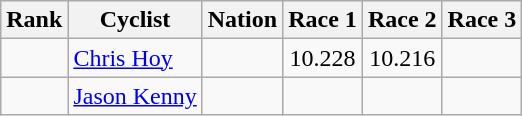<table class="wikitable sortable" style="text-align:center;">
<tr>
<th>Rank</th>
<th>Cyclist</th>
<th>Nation</th>
<th>Race 1</th>
<th>Race 2</th>
<th>Race 3</th>
</tr>
<tr>
<td></td>
<td align=left><a href='#'>Chris Hoy</a></td>
<td align=left></td>
<td>10.228</td>
<td>10.216</td>
<td></td>
</tr>
<tr>
<td></td>
<td align=left><a href='#'>Jason Kenny</a></td>
<td align=left></td>
<td></td>
<td></td>
<td></td>
</tr>
</table>
